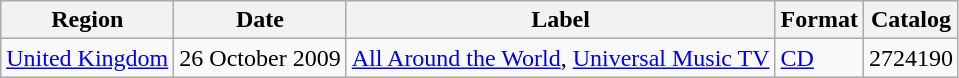<table class="wikitable">
<tr>
<th><strong>Region</strong></th>
<th><strong>Date</strong></th>
<th><strong>Label</strong></th>
<th><strong>Format</strong></th>
<th><strong>Catalog</strong></th>
</tr>
<tr>
<td><a href='#'>United Kingdom</a></td>
<td>26 October 2009</td>
<td><a href='#'>All Around the World</a>, <a href='#'>Universal Music TV</a></td>
<td><a href='#'>CD</a></td>
<td>2724190</td>
</tr>
</table>
